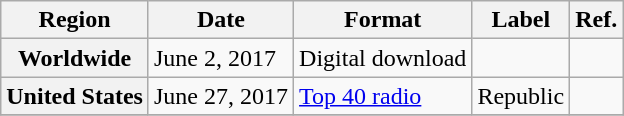<table class="wikitable plainrowheaders">
<tr>
<th scope="col">Region</th>
<th scope="col">Date</th>
<th scope="col">Format</th>
<th scope="col">Label</th>
<th scope="col">Ref.</th>
</tr>
<tr>
<th scope="row">Worldwide</th>
<td>June 2, 2017</td>
<td>Digital download</td>
<td></td>
<td></td>
</tr>
<tr>
<th scope="row">United States</th>
<td>June 27, 2017</td>
<td><a href='#'>Top 40 radio</a></td>
<td>Republic</td>
<td></td>
</tr>
<tr>
</tr>
</table>
